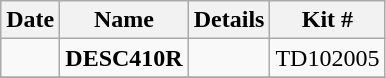<table class="wikitable">
<tr>
<th>Date</th>
<th>Name</th>
<th>Details</th>
<th>Kit #</th>
</tr>
<tr>
<td></td>
<td><strong>DESC410R</strong></td>
<td></td>
<td>TD102005</td>
</tr>
<tr>
</tr>
</table>
